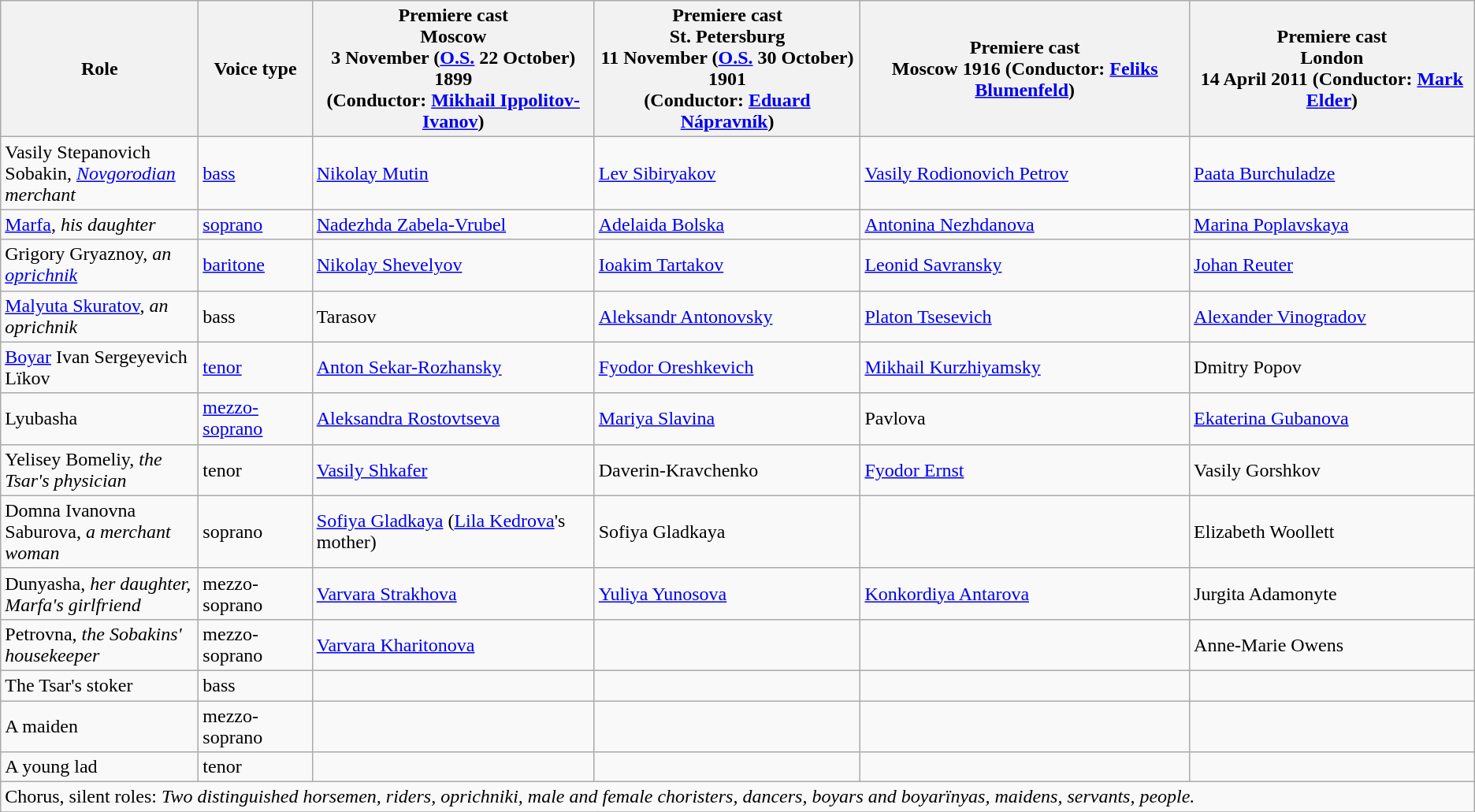<table class="wikitable" border="1">
<tr>
<th width="160">Role</th>
<th>Voice type</th>
<th>Premiere cast<br>Moscow<br>3 November (<a href='#'>O.S.</a> 22 October) 1899<br>(Conductor: <a href='#'>Mikhail Ippolitov-Ivanov</a>)</th>
<th>Premiere cast<br>St. Petersburg<br>11 November (<a href='#'>O.S.</a> 30 October) 1901<br>(Conductor: <a href='#'>Eduard Nápravník</a>)</th>
<th>Premiere cast<br>Moscow 1916 (Conductor: <a href='#'>Feliks Blumenfeld</a>)</th>
<th>Premiere cast<br>London<br>14 April 2011 (Conductor: <a href='#'>Mark Elder</a>)</th>
</tr>
<tr>
<td>Vasily Stepanovich Sobakin, <em><a href='#'>Novgorodian</a> merchant</em></td>
<td><a href='#'>bass</a></td>
<td><a href='#'>Nikolay Mutin</a></td>
<td><a href='#'>Lev Sibiryakov</a></td>
<td><a href='#'>Vasily Rodionovich Petrov</a></td>
<td><a href='#'>Paata Burchuladze</a></td>
</tr>
<tr>
<td><a href='#'>Marfa</a>, <em>his daughter</em></td>
<td><a href='#'>soprano</a></td>
<td><a href='#'>Nadezhda Zabela-Vrubel</a></td>
<td><a href='#'>Adelaida Bolska</a></td>
<td><a href='#'>Antonina Nezhdanova</a></td>
<td><a href='#'>Marina Poplavskaya</a></td>
</tr>
<tr>
<td>Grigory Gryaznoy, <em>an <a href='#'>oprichnik</a></em></td>
<td><a href='#'>baritone</a></td>
<td><a href='#'>Nikolay Shevelyov</a></td>
<td><a href='#'>Ioakim Tartakov</a></td>
<td><a href='#'>Leonid Savransky</a></td>
<td><a href='#'>Johan Reuter</a></td>
</tr>
<tr>
<td><a href='#'>Malyuta Skuratov</a>, <em>an oprichnik</em></td>
<td>bass</td>
<td>Tarasov</td>
<td><a href='#'>Aleksandr Antonovsky</a></td>
<td><a href='#'>Platon Tsesevich</a></td>
<td><a href='#'>Alexander Vinogradov</a></td>
</tr>
<tr>
<td><a href='#'>Boyar</a> Ivan Sergeyevich Lïkov</td>
<td><a href='#'>tenor</a></td>
<td><a href='#'>Anton Sekar-Rozhansky</a></td>
<td><a href='#'>Fyodor Oreshkevich</a></td>
<td><a href='#'>Mikhail Kurzhiyamsky</a></td>
<td>Dmitry Popov</td>
</tr>
<tr>
<td>Lyubasha</td>
<td><a href='#'>mezzo-soprano</a></td>
<td><a href='#'>Aleksandra Rostovtseva</a></td>
<td><a href='#'>Mariya Slavina</a></td>
<td>Pavlova</td>
<td><a href='#'>Ekaterina Gubanova</a></td>
</tr>
<tr>
<td>Yelisey Bomeliy, <em>the Tsar's physician</em></td>
<td>tenor</td>
<td><a href='#'>Vasily Shkafer</a></td>
<td>Daverin-Kravchenko</td>
<td><a href='#'>Fyodor Ernst</a></td>
<td>Vasily Gorshkov</td>
</tr>
<tr>
<td>Domna Ivanovna Saburova, <em>a merchant woman</em></td>
<td>soprano</td>
<td><a href='#'>Sofiya Gladkaya</a> (<a href='#'>Lila Kedrova</a>'s mother)</td>
<td>Sofiya Gladkaya</td>
<td></td>
<td>Elizabeth Woollett</td>
</tr>
<tr>
<td>Dunyasha, <em>her daughter, Marfa's girlfriend</em></td>
<td>mezzo-soprano</td>
<td><a href='#'>Varvara Strakhova</a></td>
<td><a href='#'>Yuliya Yunosova</a></td>
<td><a href='#'>Konkordiya Antarova</a></td>
<td>Jurgita Adamonyte</td>
</tr>
<tr>
<td>Petrovna, <em>the Sobakins' housekeeper</em></td>
<td>mezzo-soprano</td>
<td><a href='#'>Varvara Kharitonova</a></td>
<td></td>
<td></td>
<td>Anne-Marie Owens</td>
</tr>
<tr>
<td>The Tsar's stoker</td>
<td>bass</td>
<td></td>
<td></td>
<td></td>
<td></td>
</tr>
<tr>
<td>A maiden</td>
<td>mezzo-soprano</td>
<td></td>
<td></td>
<td></td>
<td></td>
</tr>
<tr>
<td>A young lad</td>
<td>tenor</td>
<td></td>
<td></td>
<td></td>
<td></td>
</tr>
<tr>
<td colspan="6">Chorus, silent roles: <em>Two distinguished horsemen, riders, oprichniki, male and female choristers, dancers, boyars and boyarïnyas, maidens, servants, people.</em></td>
</tr>
<tr>
</tr>
</table>
